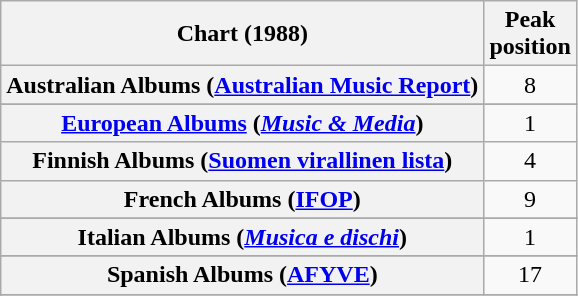<table class="wikitable sortable plainrowheaders" style="text-align:center">
<tr>
<th scope="col">Chart (1988)</th>
<th scope="col">Peak<br>position</th>
</tr>
<tr>
<th scope="row">Australian Albums (<a href='#'>Australian Music Report</a>)</th>
<td>8</td>
</tr>
<tr>
</tr>
<tr>
</tr>
<tr>
</tr>
<tr>
<th scope="row"><a href='#'>European Albums</a> (<em><a href='#'>Music & Media</a></em>)</th>
<td>1</td>
</tr>
<tr>
<th scope="row">Finnish Albums (<a href='#'>Suomen virallinen lista</a>)</th>
<td>4</td>
</tr>
<tr>
<th scope="row">French Albums (<a href='#'>IFOP</a>)</th>
<td>9</td>
</tr>
<tr>
</tr>
<tr>
<th scope="row">Italian Albums (<em><a href='#'>Musica e dischi</a></em>)</th>
<td>1</td>
</tr>
<tr>
</tr>
<tr>
</tr>
<tr>
<th scope="row">Spanish Albums (<a href='#'>AFYVE</a>)</th>
<td>17</td>
</tr>
<tr>
</tr>
<tr>
</tr>
<tr>
</tr>
<tr>
</tr>
<tr>
</tr>
</table>
